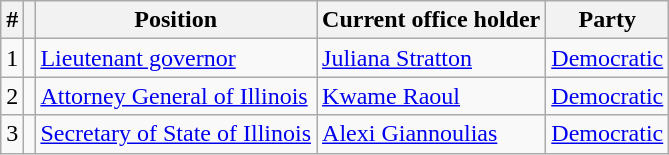<table class=wikitable>
<tr>
<th>#</th>
<th></th>
<th>Position</th>
<th>Current office holder</th>
<th>Party</th>
</tr>
<tr>
<td>1</td>
<td></td>
<td><a href='#'>Lieutenant governor</a></td>
<td><a href='#'>Juliana Stratton</a></td>
<td><a href='#'>Democratic</a></td>
</tr>
<tr>
<td>2</td>
<td></td>
<td><a href='#'>Attorney General of Illinois</a></td>
<td><a href='#'>Kwame Raoul</a></td>
<td><a href='#'>Democratic</a></td>
</tr>
<tr>
<td>3</td>
<td></td>
<td><a href='#'>Secretary of State of Illinois</a></td>
<td><a href='#'>Alexi Giannoulias</a></td>
<td><a href='#'>Democratic</a></td>
</tr>
</table>
